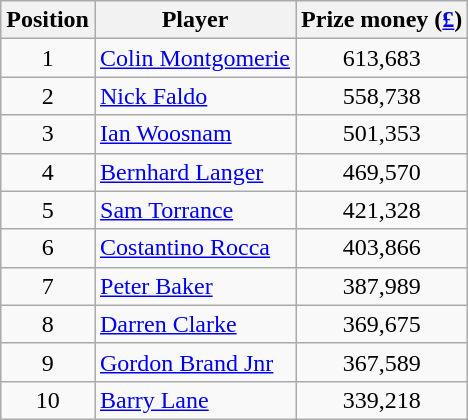<table class="wikitable">
<tr>
<th>Position</th>
<th>Player</th>
<th>Prize money (<a href='#'>£</a>)</th>
</tr>
<tr>
<td align=center>1</td>
<td> <a href='#'>Colin Montgomerie</a></td>
<td align=center>613,683</td>
</tr>
<tr>
<td align=center>2</td>
<td> <a href='#'>Nick Faldo</a></td>
<td align=center>558,738</td>
</tr>
<tr>
<td align=center>3</td>
<td> <a href='#'>Ian Woosnam</a></td>
<td align=center>501,353</td>
</tr>
<tr>
<td align=center>4</td>
<td> <a href='#'>Bernhard Langer</a></td>
<td align=center>469,570</td>
</tr>
<tr>
<td align=center>5</td>
<td> <a href='#'>Sam Torrance</a></td>
<td align=center>421,328</td>
</tr>
<tr>
<td align=center>6</td>
<td> <a href='#'>Costantino Rocca</a></td>
<td align=center>403,866</td>
</tr>
<tr>
<td align=center>7</td>
<td> <a href='#'>Peter Baker</a></td>
<td align=center>387,989</td>
</tr>
<tr>
<td align=center>8</td>
<td> <a href='#'>Darren Clarke</a></td>
<td align=center>369,675</td>
</tr>
<tr>
<td align=center>9</td>
<td> <a href='#'>Gordon Brand Jnr</a></td>
<td align=center>367,589</td>
</tr>
<tr>
<td align=center>10</td>
<td> <a href='#'>Barry Lane</a></td>
<td align=center>339,218</td>
</tr>
</table>
